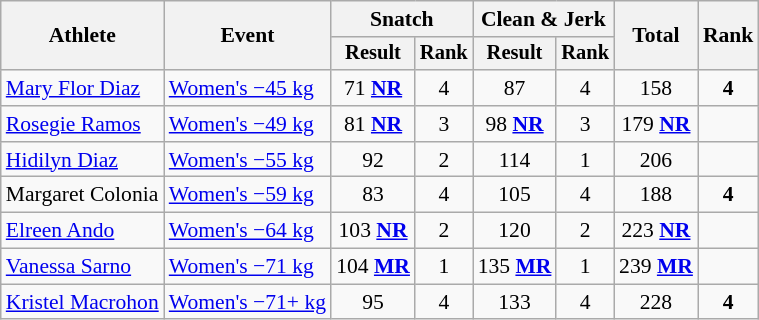<table class="wikitable" style="font-size:90%">
<tr>
<th rowspan="2">Athlete</th>
<th rowspan="2">Event</th>
<th colspan="2">Snatch</th>
<th colspan="2">Clean & Jerk</th>
<th rowspan="2">Total</th>
<th rowspan="2">Rank</th>
</tr>
<tr style="font-size:95%">
<th>Result</th>
<th>Rank</th>
<th>Result</th>
<th>Rank</th>
</tr>
<tr align=center>
<td align=left><a href='#'>Mary Flor Diaz</a></td>
<td align=left><a href='#'>Women's −45 kg</a></td>
<td>71 <strong><a href='#'>NR</a></strong></td>
<td>4</td>
<td>87</td>
<td>4</td>
<td>158</td>
<td><strong>4</strong></td>
</tr>
<tr align=center>
<td align=left><a href='#'>Rosegie Ramos</a></td>
<td align=left><a href='#'>Women's −49 kg</a></td>
<td>81 <strong><a href='#'>NR</a></strong></td>
<td>3</td>
<td>98 <strong><a href='#'>NR</a></strong></td>
<td>3</td>
<td>179 <strong><a href='#'>NR</a></strong></td>
<td></td>
</tr>
<tr align=center>
<td align=left><a href='#'>Hidilyn Diaz</a></td>
<td align=left><a href='#'>Women's −55 kg</a></td>
<td>92</td>
<td>2</td>
<td>114</td>
<td>1</td>
<td>206</td>
<td></td>
</tr>
<tr align=center>
<td align=left>Margaret Colonia</td>
<td align=left><a href='#'>Women's −59 kg</a></td>
<td>83</td>
<td>4</td>
<td>105</td>
<td>4</td>
<td>188</td>
<td><strong>4</strong></td>
</tr>
<tr align=center>
<td align=left><a href='#'>Elreen Ando</a></td>
<td align=left><a href='#'>Women's −64 kg</a></td>
<td>103 <strong><a href='#'>NR</a></strong></td>
<td>2</td>
<td>120</td>
<td>2</td>
<td>223 <strong><a href='#'>NR</a></strong></td>
<td></td>
</tr>
<tr align=center>
<td align=left><a href='#'>Vanessa Sarno</a></td>
<td align=left><a href='#'>Women's −71 kg</a></td>
<td>104 <strong><a href='#'>MR</a></strong></td>
<td>1</td>
<td>135 <strong><a href='#'>MR</a></strong></td>
<td>1</td>
<td>239 <strong><a href='#'>MR</a></strong></td>
<td></td>
</tr>
<tr align=center>
<td align=left><a href='#'>Kristel Macrohon</a></td>
<td align=left><a href='#'>Women's −71+ kg</a></td>
<td>95</td>
<td>4</td>
<td>133</td>
<td>4</td>
<td>228</td>
<td><strong>4</strong></td>
</tr>
</table>
